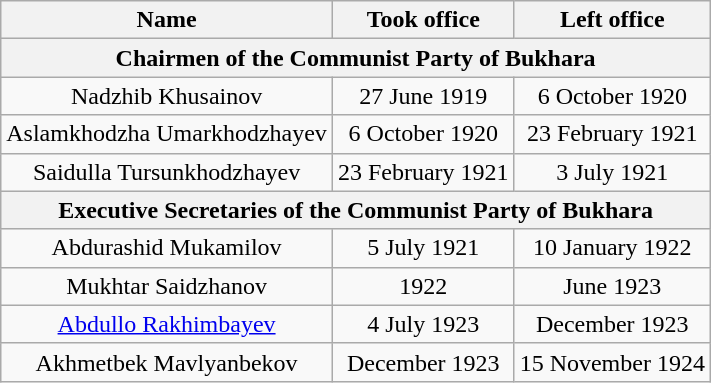<table class="wikitable" style="text-align:center;">
<tr>
<th>Name</th>
<th>Took office</th>
<th>Left office</th>
</tr>
<tr>
<th colspan=3>Chairmen of the Communist Party of Bukhara</th>
</tr>
<tr>
<td>Nadzhib Khusainov</td>
<td>27 June 1919</td>
<td>6 October 1920</td>
</tr>
<tr>
<td>Aslamkhodzha Umarkhodzhayev</td>
<td>6 October 1920</td>
<td>23 February 1921</td>
</tr>
<tr>
<td>Saidulla Tursunkhodzhayev</td>
<td>23 February 1921</td>
<td>3 July 1921</td>
</tr>
<tr>
<th colspan=3>Executive Secretaries of the Communist Party of Bukhara</th>
</tr>
<tr>
<td>Abdurashid Mukamilov</td>
<td>5 July 1921</td>
<td>10 January 1922</td>
</tr>
<tr>
<td>Mukhtar Saidzhanov</td>
<td>1922</td>
<td>June 1923</td>
</tr>
<tr>
<td><a href='#'>Abdullo Rakhimbayev</a></td>
<td>4 July 1923</td>
<td>December 1923</td>
</tr>
<tr>
<td>Akhmetbek Mavlyanbekov</td>
<td>December 1923</td>
<td>15 November 1924</td>
</tr>
</table>
